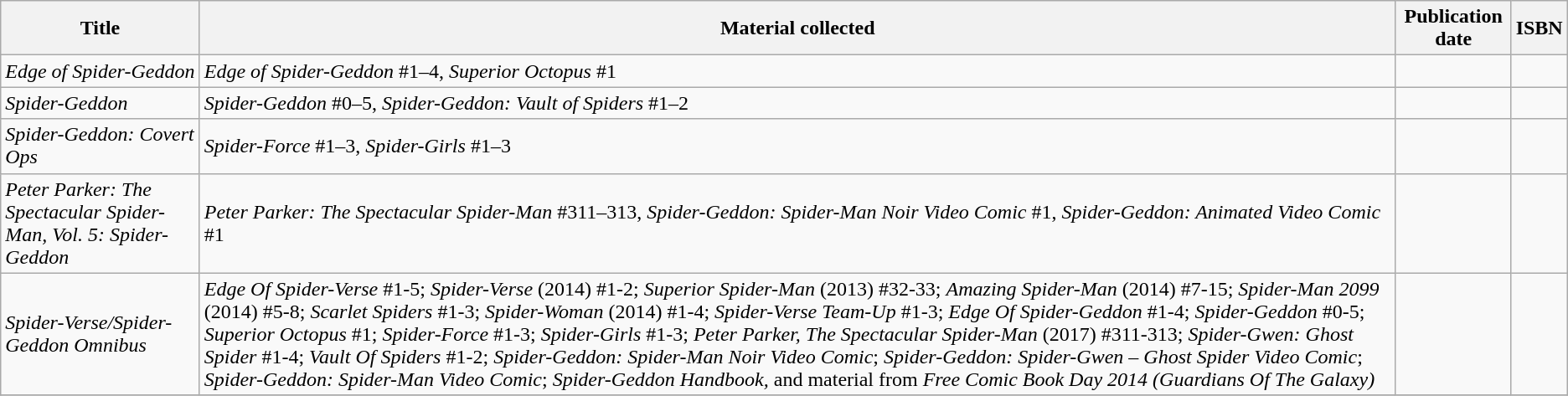<table class="wikitable sortable">
<tr>
<th>Title</th>
<th>Material collected</th>
<th class="unsortable">Publication date</th>
<th>ISBN</th>
</tr>
<tr>
<td><em>Edge of Spider-Geddon</em></td>
<td><em>Edge of Spider-Geddon</em> #1–4, <em>Superior Octopus</em> #1</td>
<td></td>
<td></td>
</tr>
<tr>
<td><em>Spider-Geddon</em></td>
<td><em>Spider-Geddon</em> #0–5, <em>Spider-Geddon: Vault of Spiders</em> #1–2</td>
<td></td>
<td></td>
</tr>
<tr>
<td><em>Spider-Geddon: Covert Ops</em></td>
<td><em>Spider-Force</em> #1–3, <em>Spider-Girls</em> #1–3</td>
<td></td>
<td></td>
</tr>
<tr>
<td><em>Peter Parker: The Spectacular Spider-Man, Vol. 5: Spider-Geddon</em></td>
<td><em>Peter Parker: The Spectacular Spider-Man</em> #311–313, <em>Spider-Geddon: Spider-Man Noir Video Comic</em> #1, <em>Spider-Geddon: Animated Video Comic</em> #1</td>
<td></td>
<td></td>
</tr>
<tr>
<td><em>Spider-Verse/Spider-Geddon Omnibus</em></td>
<td><em>Edge Of Spider-Verse</em> #1-5; <em>Spider-Verse</em> (2014) #1-2; <em>Superior Spider-Man</em> (2013) #32-33; <em>Amazing Spider-Man</em> (2014) #7-15; <em>Spider-Man 2099</em> (2014) #5-8; <em>Scarlet Spiders</em> #1-3; <em>Spider-Woman</em> (2014) #1-4; <em>Spider-Verse Team-Up</em> #1-3; <em>Edge Of Spider-Geddon</em> #1-4; <em>Spider-Geddon</em> #0-5; <em>Superior Octopus</em> #1; <em>Spider-Force</em> #1-3; <em>Spider-Girls</em> #1-3; <em>Peter Parker, The Spectacular Spider-Man</em> (2017) #311-313; <em>Spider-Gwen: Ghost Spider</em> #1-4; <em>Vault Of Spiders</em> #1-2; <em>Spider-Geddon: Spider-Man Noir Video Comic</em>; <em>Spider-Geddon: Spider-Gwen – Ghost Spider Video Comic</em>; <em>Spider-Geddon: Spider-Man Video Comic</em>; <em>Spider-Geddon Handbook,</em> and material from <em>Free Comic Book Day 2014 (Guardians Of The Galaxy)</em></td>
<td></td>
<td></td>
</tr>
<tr>
</tr>
</table>
